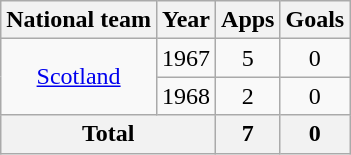<table class="wikitable" style="text-align:center">
<tr>
<th>National team</th>
<th>Year</th>
<th>Apps</th>
<th>Goals</th>
</tr>
<tr>
<td rowspan=2><a href='#'>Scotland</a></td>
<td>1967</td>
<td>5</td>
<td>0</td>
</tr>
<tr>
<td>1968</td>
<td>2</td>
<td>0</td>
</tr>
<tr>
<th colspan="2">Total</th>
<th>7</th>
<th>0</th>
</tr>
</table>
